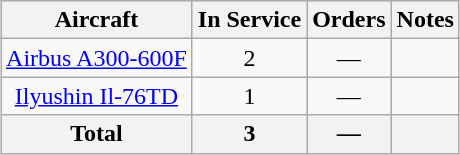<table class="wikitable" style="margin:0.5em auto; text-align:center">
<tr>
<th>Aircraft</th>
<th>In Service</th>
<th>Orders</th>
<th>Notes</th>
</tr>
<tr>
<td><a href='#'>Airbus A300-600F</a></td>
<td>2</td>
<td>—</td>
<td></td>
</tr>
<tr>
<td><a href='#'>Ilyushin Il-76TD</a></td>
<td>1</td>
<td>—</td>
<td></td>
</tr>
<tr>
<th>Total</th>
<th>3</th>
<th>—</th>
<th></th>
</tr>
</table>
